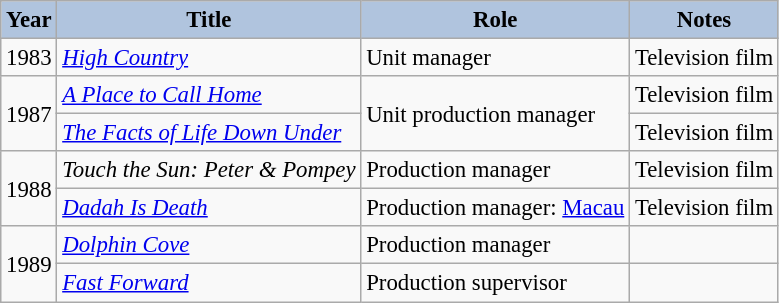<table class="wikitable" style="font-size: 95%;" cellpadding="4" border="2" background: #f9f9f9;>
<tr align="center">
<th style="background:#B0C4DE;">Year</th>
<th style="background:#B0C4DE;">Title</th>
<th style="background:#B0C4DE;">Role</th>
<th style="background:#B0C4DE;">Notes</th>
</tr>
<tr>
<td>1983</td>
<td><em><a href='#'>High Country</a></em></td>
<td>Unit manager</td>
<td>Television film</td>
</tr>
<tr>
<td rowspan=2>1987</td>
<td><em><a href='#'>A Place to Call Home</a></em></td>
<td rowspan=2>Unit production manager</td>
<td>Television film</td>
</tr>
<tr>
<td><em><a href='#'>The Facts of Life Down Under</a></em></td>
<td>Television film</td>
</tr>
<tr>
<td rowspan=2>1988</td>
<td><em>Touch the Sun: Peter & Pompey</em></td>
<td>Production manager</td>
<td>Television film</td>
</tr>
<tr>
<td><em><a href='#'>Dadah Is Death</a></em></td>
<td>Production manager: <a href='#'>Macau</a></td>
<td>Television film</td>
</tr>
<tr>
<td rowspan=2>1989</td>
<td><em><a href='#'>Dolphin Cove</a></em></td>
<td>Production manager</td>
<td></td>
</tr>
<tr>
<td><em><a href='#'>Fast Forward</a></em></td>
<td>Production supervisor</td>
<td></td>
</tr>
</table>
